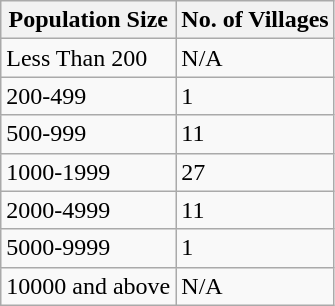<table class="wikitable">
<tr>
<th>Population Size</th>
<th>No. of Villages</th>
</tr>
<tr>
<td>Less Than 200</td>
<td>N/A</td>
</tr>
<tr>
<td>200-499</td>
<td>1</td>
</tr>
<tr>
<td>500-999</td>
<td>11</td>
</tr>
<tr>
<td>1000-1999</td>
<td>27</td>
</tr>
<tr>
<td>2000-4999</td>
<td>11</td>
</tr>
<tr>
<td>5000-9999</td>
<td>1</td>
</tr>
<tr>
<td>10000 and above</td>
<td>N/A</td>
</tr>
</table>
